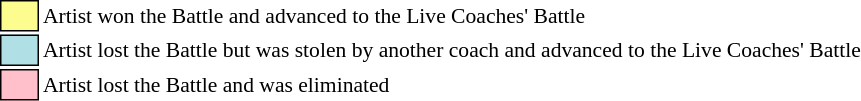<table class="toccolours" style="font-size: 90%; white-space: nowrap;">
<tr>
<td style="background:#FDFC8F; border:1px solid black;">      </td>
<td>Artist won the Battle and advanced to the Live Coaches' Battle</td>
</tr>
<tr>
<td style="background:#B0E0E6; border:1px solid black;">      </td>
<td>Artist lost the Battle but was stolen by another coach and advanced to the Live Coaches' Battle</td>
</tr>
<tr>
<td style="background:#FFC0CB; border:1px solid black;">      </td>
<td>Artist lost the Battle and was eliminated</td>
</tr>
</table>
